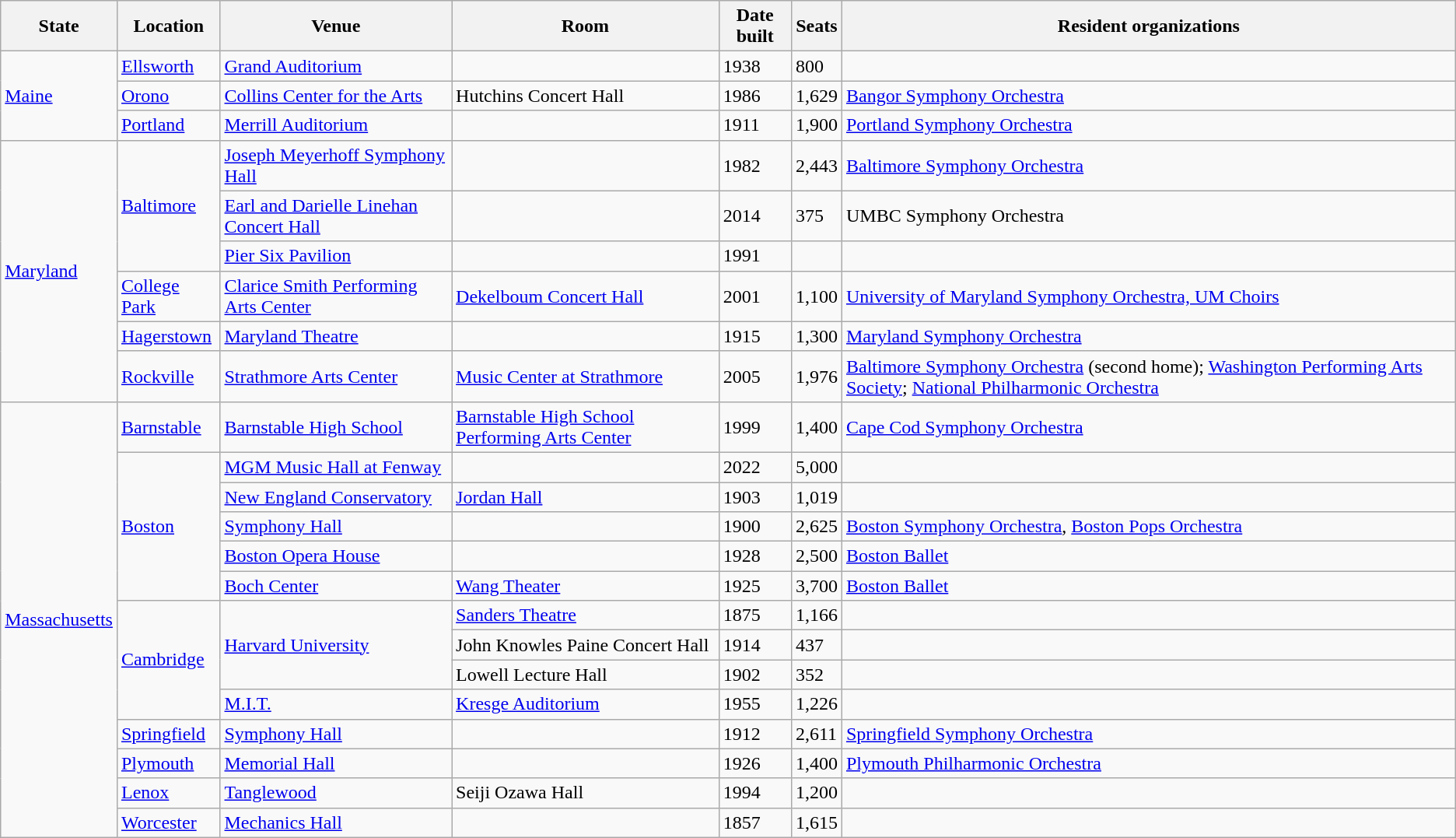<table class="wikitable sortable">
<tr>
<th>State</th>
<th>Location</th>
<th>Venue</th>
<th>Room</th>
<th>Date built</th>
<th>Seats</th>
<th>Resident organizations</th>
</tr>
<tr>
<td rowspan=3><a href='#'>Maine</a></td>
<td rowspan=1><a href='#'>Ellsworth</a></td>
<td><a href='#'>Grand Auditorium</a></td>
<td></td>
<td>1938</td>
<td>800</td>
<td></td>
</tr>
<tr>
<td><a href='#'>Orono</a></td>
<td><a href='#'>Collins Center for the Arts</a></td>
<td>Hutchins Concert Hall</td>
<td>1986</td>
<td>1,629</td>
<td><a href='#'>Bangor Symphony Orchestra</a></td>
</tr>
<tr>
<td><a href='#'>Portland</a></td>
<td><a href='#'>Merrill Auditorium</a></td>
<td></td>
<td>1911</td>
<td>1,900</td>
<td><a href='#'>Portland Symphony Orchestra</a></td>
</tr>
<tr>
<td rowspan=6><a href='#'>Maryland</a></td>
<td rowspan=3><a href='#'>Baltimore</a></td>
<td><a href='#'>Joseph Meyerhoff Symphony Hall</a></td>
<td></td>
<td>1982</td>
<td>2,443</td>
<td><a href='#'>Baltimore Symphony Orchestra</a></td>
</tr>
<tr>
<td><a href='#'>Earl and Darielle Linehan Concert Hall</a></td>
<td></td>
<td>2014</td>
<td>375</td>
<td>UMBC Symphony Orchestra</td>
</tr>
<tr>
<td><a href='#'>Pier Six Pavilion</a></td>
<td></td>
<td>1991</td>
<td></td>
<td></td>
</tr>
<tr>
<td><a href='#'>College Park</a></td>
<td><a href='#'>Clarice Smith Performing Arts Center</a></td>
<td><a href='#'>Dekelboum Concert Hall</a></td>
<td>2001</td>
<td>1,100</td>
<td><a href='#'>University of Maryland Symphony Orchestra, UM Choirs</a></td>
</tr>
<tr>
<td><a href='#'>Hagerstown</a></td>
<td><a href='#'>Maryland Theatre</a></td>
<td></td>
<td>1915</td>
<td>1,300</td>
<td><a href='#'>Maryland Symphony Orchestra</a></td>
</tr>
<tr>
<td><a href='#'>Rockville</a></td>
<td><a href='#'>Strathmore Arts Center</a></td>
<td><a href='#'>Music Center at Strathmore</a></td>
<td>2005</td>
<td>1,976</td>
<td><a href='#'>Baltimore Symphony Orchestra</a> (second home); <a href='#'>Washington Performing Arts Society</a>; <a href='#'>National Philharmonic Orchestra</a></td>
</tr>
<tr>
<td rowspan="15"><a href='#'>Massachusetts</a></td>
<td rowspan=1><a href='#'>Barnstable</a></td>
<td><a href='#'>Barnstable High School</a></td>
<td><a href='#'>Barnstable High School Performing Arts Center</a></td>
<td>1999</td>
<td>1,400</td>
<td><a href='#'>Cape Cod Symphony Orchestra</a></td>
</tr>
<tr>
<td rowspan=5><a href='#'>Boston</a></td>
<td><a href='#'>MGM Music Hall at Fenway</a></td>
<td></td>
<td>2022</td>
<td>5,000</td>
<td></td>
</tr>
<tr>
<td><a href='#'>New England Conservatory</a></td>
<td><a href='#'>Jordan Hall</a></td>
<td>1903</td>
<td>1,019</td>
<td></td>
</tr>
<tr>
<td><a href='#'>Symphony Hall</a></td>
<td></td>
<td>1900</td>
<td>2,625</td>
<td><a href='#'>Boston Symphony Orchestra</a>, <a href='#'>Boston Pops Orchestra</a></td>
</tr>
<tr>
<td><a href='#'>Boston Opera House</a></td>
<td></td>
<td>1928</td>
<td>2,500</td>
<td><a href='#'>Boston Ballet</a></td>
</tr>
<tr>
<td><a href='#'>Boch Center</a></td>
<td><a href='#'>Wang Theater</a></td>
<td>1925</td>
<td>3,700</td>
<td><a href='#'>Boston Ballet</a></td>
</tr>
<tr>
<td rowspan="4"><a href='#'>Cambridge</a></td>
<td rowspan="3"><a href='#'>Harvard University</a></td>
<td><a href='#'>Sanders Theatre</a></td>
<td>1875</td>
<td>1,166</td>
<td></td>
</tr>
<tr>
<td>John Knowles Paine Concert Hall</td>
<td>1914</td>
<td>437</td>
<td></td>
</tr>
<tr>
<td>Lowell Lecture Hall</td>
<td>1902</td>
<td>352</td>
<td></td>
</tr>
<tr>
<td><a href='#'>M.I.T.</a></td>
<td><a href='#'>Kresge Auditorium</a></td>
<td>1955</td>
<td>1,226</td>
<td></td>
</tr>
<tr>
<td><a href='#'>Springfield</a></td>
<td><a href='#'>Symphony Hall</a></td>
<td></td>
<td>1912</td>
<td>2,611</td>
<td><a href='#'>Springfield Symphony Orchestra</a></td>
</tr>
<tr>
<td><a href='#'>Plymouth</a></td>
<td><a href='#'>Memorial Hall</a></td>
<td></td>
<td>1926</td>
<td>1,400</td>
<td><a href='#'>Plymouth Philharmonic Orchestra</a></td>
</tr>
<tr>
<td><a href='#'>Lenox</a></td>
<td><a href='#'>Tanglewood</a></td>
<td>Seiji Ozawa Hall</td>
<td>1994</td>
<td>1,200</td>
<td></td>
</tr>
<tr>
<td><a href='#'>Worcester</a></td>
<td><a href='#'>Mechanics Hall</a></td>
<td></td>
<td>1857</td>
<td>1,615</td>
<td></td>
</tr>
</table>
